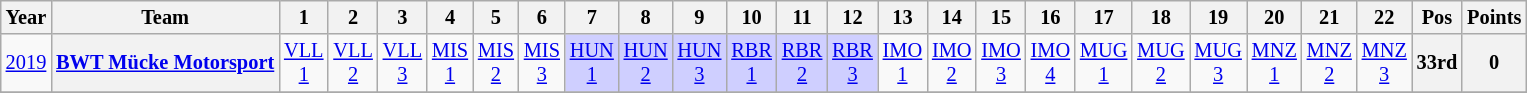<table class="wikitable" style="text-align:center; font-size:85%">
<tr>
<th>Year</th>
<th>Team</th>
<th>1</th>
<th>2</th>
<th>3</th>
<th>4</th>
<th>5</th>
<th>6</th>
<th>7</th>
<th>8</th>
<th>9</th>
<th>10</th>
<th>11</th>
<th>12</th>
<th>13</th>
<th>14</th>
<th>15</th>
<th>16</th>
<th>17</th>
<th>18</th>
<th>19</th>
<th>20</th>
<th>21</th>
<th>22</th>
<th>Pos</th>
<th>Points</th>
</tr>
<tr>
<td><a href='#'>2019</a></td>
<th nowrap><a href='#'>BWT Mücke Motorsport</a></th>
<td><a href='#'>VLL<br>1</a></td>
<td><a href='#'>VLL<br>2</a></td>
<td><a href='#'>VLL<br>3</a></td>
<td><a href='#'>MIS<br>1</a></td>
<td><a href='#'>MIS<br>2</a></td>
<td><a href='#'>MIS<br>3</a></td>
<td style="background:#cfcfff"><a href='#'>HUN<br>1</a><br></td>
<td style="background:#cfcfff"><a href='#'>HUN<br>2</a><br></td>
<td style="background:#cfcfff"><a href='#'>HUN<br>3</a><br></td>
<td style="background:#cfcfff"><a href='#'>RBR<br>1</a><br></td>
<td style="background:#cfcfff"><a href='#'>RBR<br>2</a><br></td>
<td style="background:#cfcfff"><a href='#'>RBR<br>3</a><br></td>
<td><a href='#'>IMO<br>1</a></td>
<td><a href='#'>IMO<br>2</a></td>
<td><a href='#'>IMO<br>3</a></td>
<td><a href='#'>IMO<br>4</a></td>
<td><a href='#'>MUG<br>1</a></td>
<td><a href='#'>MUG<br>2</a></td>
<td><a href='#'>MUG<br>3</a></td>
<td><a href='#'>MNZ<br>1</a></td>
<td><a href='#'>MNZ<br>2</a></td>
<td><a href='#'>MNZ<br>3</a></td>
<th>33rd</th>
<th>0</th>
</tr>
<tr>
</tr>
</table>
